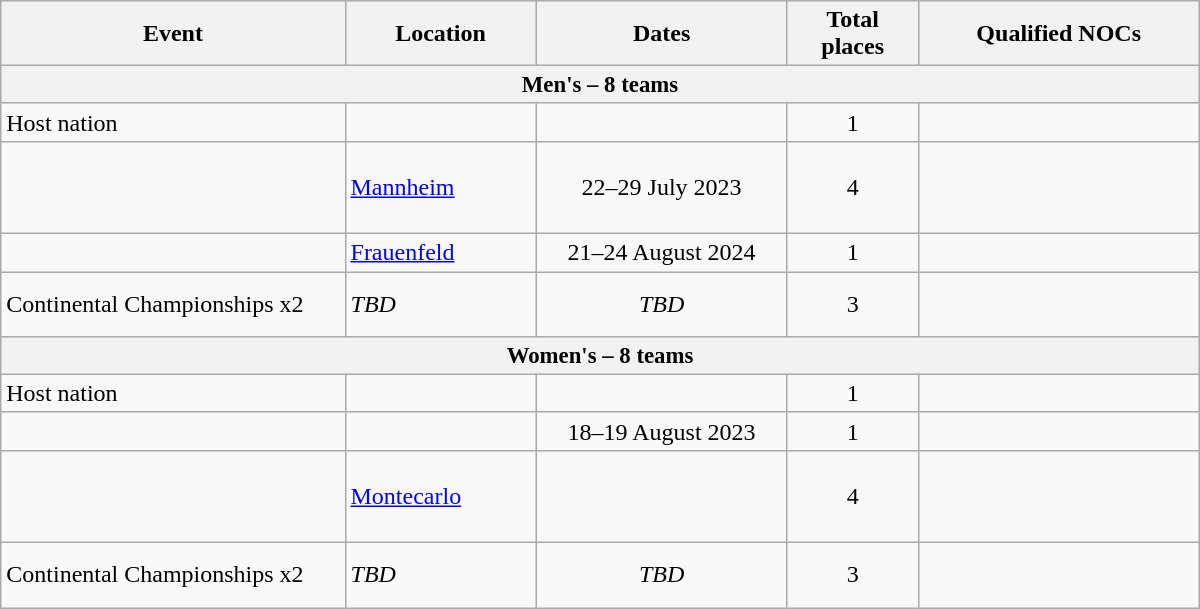<table class="wikitable" width=800>
<tr>
<th>Event</th>
<th width=120>Location</th>
<th width=160>Dates</th>
<th width=80>Total places</th>
<th width=180>Qualified NOCs</th>
</tr>
<tr style="font-size:95%;">
<th colspan=5>Men's – 8 teams</th>
</tr>
<tr>
<td>Host nation</td>
<td></td>
<td></td>
<td align="center">1</td>
<td></td>
</tr>
<tr>
<td></td>
<td> <a href='#'>Mannheim</a></td>
<td align="center">22–29 July 2023</td>
<td align="center">4</td>
<td><br><br><br></td>
</tr>
<tr>
<td></td>
<td> <a href='#'>Frauenfeld</a></td>
<td align="center">21–24 August 2024</td>
<td align="center">1</td>
<td></td>
</tr>
<tr>
<td>Continental Championships x2</td>
<td><em>TBD</em></td>
<td align="center"><em>TBD</em></td>
<td align="center">3</td>
<td><br><br></td>
</tr>
<tr style="font-size:95%;">
<th colspan=5>Women's – 8 teams</th>
</tr>
<tr>
<td>Host nation</td>
<td></td>
<td></td>
<td align="center">1</td>
<td></td>
</tr>
<tr>
<td></td>
<td></td>
<td align="center">18–19 August 2023</td>
<td align="center">1</td>
<td></td>
</tr>
<tr>
<td></td>
<td> <a href='#'>Montecarlo</a></td>
<td align="center"></td>
<td align="center">4</td>
<td><br><br><br></td>
</tr>
<tr>
<td>Continental Championships x2</td>
<td><em>TBD</em></td>
<td align="center"><em>TBD</em></td>
<td align="center">3</td>
<td><br><br></td>
</tr>
</table>
